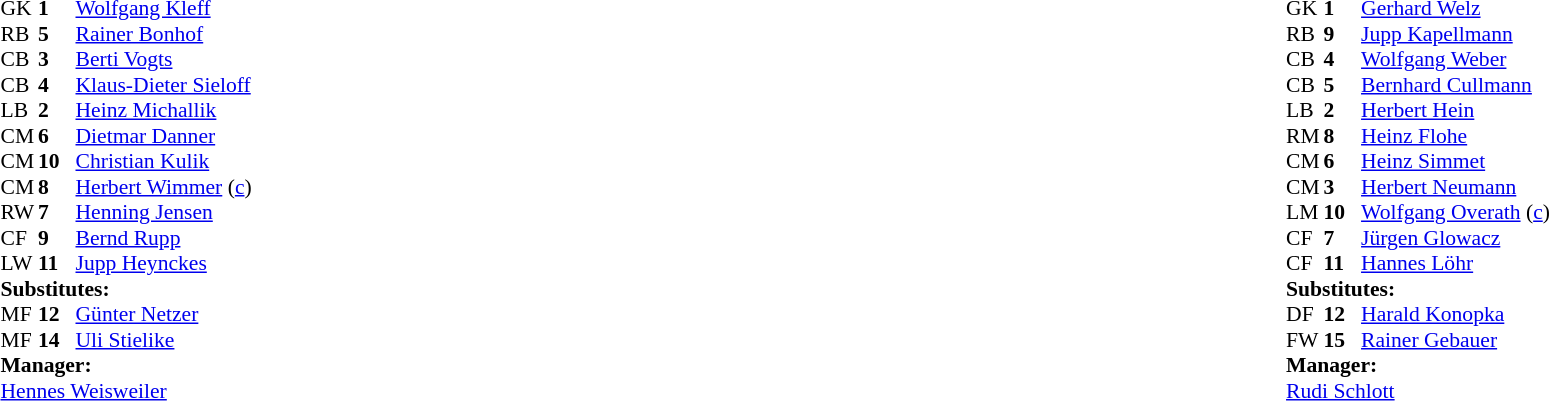<table width="100%">
<tr>
<td valign="top" width="40%"><br><table style="font-size:90%" cellspacing="0" cellpadding="0">
<tr>
<th width=25></th>
<th width=25></th>
</tr>
<tr>
<td>GK</td>
<td><strong>1</strong></td>
<td> <a href='#'>Wolfgang Kleff</a></td>
</tr>
<tr>
<td>RB</td>
<td><strong>5</strong></td>
<td> <a href='#'>Rainer Bonhof</a></td>
</tr>
<tr>
<td>CB</td>
<td><strong>3</strong></td>
<td> <a href='#'>Berti Vogts</a></td>
</tr>
<tr>
<td>CB</td>
<td><strong>4</strong></td>
<td> <a href='#'>Klaus-Dieter Sieloff</a></td>
</tr>
<tr>
<td>LB</td>
<td><strong>2</strong></td>
<td> <a href='#'>Heinz Michallik</a></td>
</tr>
<tr>
<td>CM</td>
<td><strong>6</strong></td>
<td> <a href='#'>Dietmar Danner</a></td>
</tr>
<tr>
<td>CM</td>
<td><strong>10</strong></td>
<td> <a href='#'>Christian Kulik</a></td>
<td></td>
<td></td>
</tr>
<tr>
<td>CM</td>
<td><strong>8</strong></td>
<td> <a href='#'>Herbert Wimmer</a> (<a href='#'>c</a>)</td>
</tr>
<tr>
<td>RW</td>
<td><strong>7</strong></td>
<td> <a href='#'>Henning Jensen</a></td>
</tr>
<tr>
<td>CF</td>
<td><strong>9</strong></td>
<td> <a href='#'>Bernd Rupp</a></td>
<td></td>
<td></td>
</tr>
<tr>
<td>LW</td>
<td><strong>11</strong></td>
<td> <a href='#'>Jupp Heynckes</a></td>
<td></td>
</tr>
<tr>
<td colspan=3><strong>Substitutes:</strong></td>
</tr>
<tr>
<td>MF</td>
<td><strong>12</strong></td>
<td> <a href='#'>Günter Netzer</a></td>
<td></td>
<td></td>
</tr>
<tr>
<td>MF</td>
<td><strong>14</strong></td>
<td> <a href='#'>Uli Stielike</a></td>
<td></td>
<td></td>
</tr>
<tr>
<td colspan=3><strong>Manager:</strong></td>
</tr>
<tr>
<td colspan=3> <a href='#'>Hennes Weisweiler</a></td>
</tr>
</table>
</td>
<td valign="top"></td>
<td valign="top" width="50%"><br><table style="font-size:90%; margin:auto" cellspacing="0" cellpadding="0">
<tr>
<th width=25></th>
<th width=25></th>
</tr>
<tr>
<td>GK</td>
<td><strong>1</strong></td>
<td> <a href='#'>Gerhard Welz</a></td>
</tr>
<tr>
<td>RB</td>
<td><strong>9</strong></td>
<td> <a href='#'>Jupp Kapellmann</a></td>
</tr>
<tr>
<td>CB</td>
<td><strong>4</strong></td>
<td> <a href='#'>Wolfgang Weber</a></td>
</tr>
<tr>
<td>CB</td>
<td><strong>5</strong></td>
<td> <a href='#'>Bernhard Cullmann</a></td>
</tr>
<tr>
<td>LB</td>
<td><strong>2</strong></td>
<td> <a href='#'>Herbert Hein</a></td>
</tr>
<tr>
<td>RM</td>
<td><strong>8</strong></td>
<td> <a href='#'>Heinz Flohe</a></td>
</tr>
<tr>
<td>CM</td>
<td><strong>6</strong></td>
<td> <a href='#'>Heinz Simmet</a></td>
</tr>
<tr>
<td>CM</td>
<td><strong>3</strong></td>
<td> <a href='#'>Herbert Neumann</a></td>
</tr>
<tr>
<td>LM</td>
<td><strong>10</strong></td>
<td> <a href='#'>Wolfgang Overath</a> (<a href='#'>c</a>)</td>
<td></td>
<td></td>
</tr>
<tr>
<td>CF</td>
<td><strong>7</strong></td>
<td> <a href='#'>Jürgen Glowacz</a></td>
<td></td>
<td></td>
</tr>
<tr>
<td>CF</td>
<td><strong>11</strong></td>
<td> <a href='#'>Hannes Löhr</a></td>
</tr>
<tr>
<td colspan=3><strong>Substitutes:</strong></td>
</tr>
<tr>
<td>DF</td>
<td><strong>12</strong></td>
<td> <a href='#'>Harald Konopka</a></td>
<td></td>
<td></td>
</tr>
<tr>
<td>FW</td>
<td><strong>15</strong></td>
<td> <a href='#'>Rainer Gebauer</a></td>
<td></td>
<td></td>
</tr>
<tr>
<td colspan=3><strong>Manager:</strong></td>
</tr>
<tr>
<td colspan=3> <a href='#'>Rudi Schlott</a></td>
</tr>
</table>
</td>
</tr>
</table>
